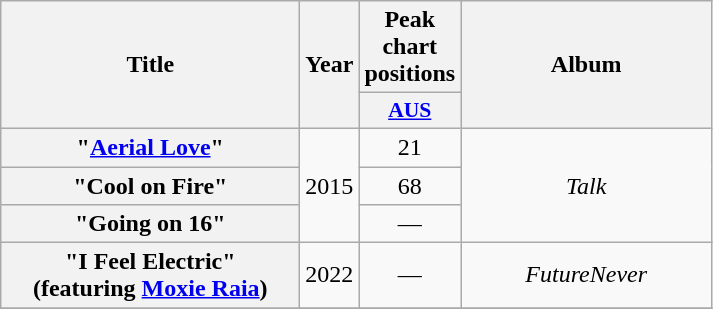<table class="wikitable plainrowheaders" style="text-align:center;">
<tr>
<th scope="col" rowspan="2" style="width:12em;">Title</th>
<th scope="col" rowspan="2" style="width:2em;">Year</th>
<th scope="col" colspan="1">Peak chart positions</th>
<th scope="col" rowspan="2" style="width:10em;">Album</th>
</tr>
<tr>
<th scope="col" style="width:2.5em; font-size:90%;"><a href='#'>AUS</a><br></th>
</tr>
<tr>
<th scope="row">"<a href='#'>Aerial Love</a>"</th>
<td rowspan="3">2015</td>
<td>21</td>
<td rowspan="3"><em>Talk</em></td>
</tr>
<tr>
<th scope="row">"Cool on Fire"</th>
<td>68</td>
</tr>
<tr>
<th scope="row">"Going on 16"</th>
<td>—</td>
</tr>
<tr>
<th scope="row">"I Feel Electric" <br> (featuring <a href='#'>Moxie Raia</a>)</th>
<td>2022</td>
<td>—</td>
<td><em>FutureNever</em></td>
</tr>
<tr>
</tr>
</table>
